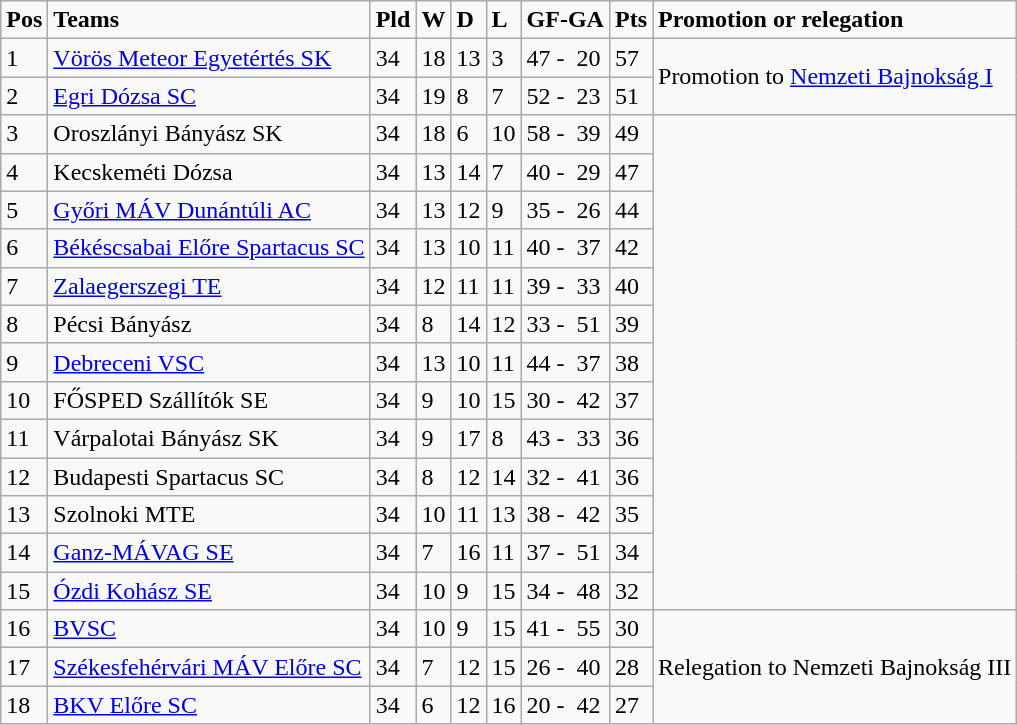<table class="wikitable">
<tr>
<td><strong>Pos</strong></td>
<td><strong>Teams</strong></td>
<td><strong>Pld</strong></td>
<td><strong>W</strong></td>
<td><strong>D</strong></td>
<td><strong>L</strong></td>
<td><strong>GF-GA</strong></td>
<td><strong>Pts</strong></td>
<td><strong>Promotion or relegation</strong></td>
</tr>
<tr>
<td>1</td>
<td><a href='#'>Vörös Meteor Egyetértés SK</a></td>
<td>34</td>
<td>18</td>
<td>13</td>
<td>3</td>
<td>47 -  20</td>
<td>57</td>
<td rowspan="2">Promotion to <a href='#'>Nemzeti Bajnokság I</a></td>
</tr>
<tr>
<td>2</td>
<td><a href='#'>Egri Dózsa SC</a></td>
<td>34</td>
<td>19</td>
<td>8</td>
<td>7</td>
<td>52 -  23</td>
<td>51</td>
</tr>
<tr>
<td>3</td>
<td>Oroszlányi Bányász SK</td>
<td>34</td>
<td>18</td>
<td>6</td>
<td>10</td>
<td>58 -  39</td>
<td>49</td>
<td rowspan="13"></td>
</tr>
<tr>
<td>4</td>
<td>Kecskeméti Dózsa</td>
<td>34</td>
<td>13</td>
<td>14</td>
<td>7</td>
<td>40 -  29</td>
<td>47</td>
</tr>
<tr>
<td>5</td>
<td><a href='#'>Győri MÁV Dunántúli AC</a></td>
<td>34</td>
<td>13</td>
<td>12</td>
<td>9</td>
<td>35 -  26</td>
<td>44</td>
</tr>
<tr>
<td>6</td>
<td><a href='#'>Békéscsabai Előre Spartacus SC</a></td>
<td>34</td>
<td>13</td>
<td>10</td>
<td>11</td>
<td>40 -  37</td>
<td>42</td>
</tr>
<tr>
<td>7</td>
<td><a href='#'>Zalaegerszegi TE</a></td>
<td>34</td>
<td>12</td>
<td>11</td>
<td>11</td>
<td>39 -  33</td>
<td>40</td>
</tr>
<tr>
<td>8</td>
<td>Pécsi Bányász</td>
<td>34</td>
<td>8</td>
<td>14</td>
<td>12</td>
<td>33 -  51</td>
<td>39</td>
</tr>
<tr>
<td>9</td>
<td><a href='#'>Debreceni VSC</a></td>
<td>34</td>
<td>13</td>
<td>10</td>
<td>11</td>
<td>44 -  37</td>
<td>38</td>
</tr>
<tr>
<td>10</td>
<td>FŐSPED Szállítók SE</td>
<td>34</td>
<td>9</td>
<td>10</td>
<td>15</td>
<td>30 -  42</td>
<td>37</td>
</tr>
<tr>
<td>11</td>
<td>Várpalotai Bányász SK</td>
<td>34</td>
<td>9</td>
<td>17</td>
<td>8</td>
<td>43 -  33</td>
<td>36</td>
</tr>
<tr>
<td>12</td>
<td>Budapesti Spartacus SC</td>
<td>34</td>
<td>8</td>
<td>12</td>
<td>14</td>
<td>32 -  41</td>
<td>36</td>
</tr>
<tr>
<td>13</td>
<td>Szolnoki MTE</td>
<td>34</td>
<td>10</td>
<td>11</td>
<td>13</td>
<td>38 -  42</td>
<td>35</td>
</tr>
<tr>
<td>14</td>
<td><a href='#'>Ganz-MÁVAG SE</a></td>
<td>34</td>
<td>7</td>
<td>16</td>
<td>11</td>
<td>37 -  51</td>
<td>34</td>
</tr>
<tr>
<td>15</td>
<td><a href='#'>Ózdi Kohász SE</a></td>
<td>34</td>
<td>10</td>
<td>9</td>
<td>15</td>
<td>34 -  48</td>
<td>32</td>
</tr>
<tr>
<td>16</td>
<td><a href='#'>BVSC</a></td>
<td>34</td>
<td>10</td>
<td>9</td>
<td>15</td>
<td>41 -  55</td>
<td>30</td>
<td rowspan="3">Relegation to Nemzeti Bajnokság III</td>
</tr>
<tr>
<td>17</td>
<td><a href='#'>Székesfehérvári MÁV Előre SC</a></td>
<td>34</td>
<td>7</td>
<td>12</td>
<td>15</td>
<td>26 -  40</td>
<td>28</td>
</tr>
<tr>
<td>18</td>
<td><a href='#'>BKV Előre SC</a></td>
<td>34</td>
<td>6</td>
<td>12</td>
<td>16</td>
<td>20 -  42</td>
<td>27</td>
</tr>
</table>
